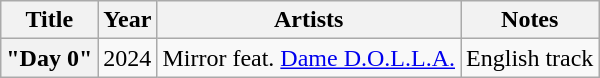<table class="wikitable plainrowheaders" style="text-align:center;">
<tr>
<th>Title</th>
<th>Year</th>
<th>Artists</th>
<th>Notes</th>
</tr>
<tr>
<th scope="row">"Day 0"</th>
<td>2024</td>
<td>Mirror feat. <a href='#'>Dame D.O.L.L.A.</a></td>
<td>English track</td>
</tr>
</table>
